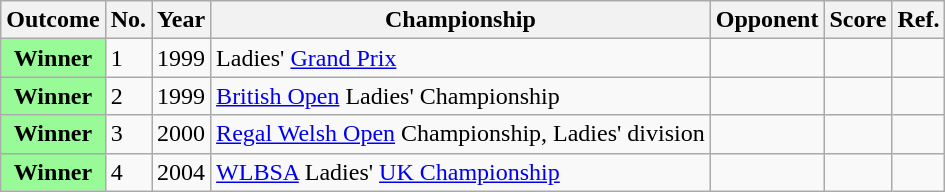<table class="wikitable">
<tr>
<th>Outcome</th>
<th>No.</th>
<th>Year</th>
<th>Championship</th>
<th>Opponent</th>
<th>Score</th>
<th>Ref.</th>
</tr>
<tr>
<th scope="row" style="background:#98FB98">Winner</th>
<td>1</td>
<td>1999</td>
<td>Ladies' <a href='#'>Grand Prix</a></td>
<td></td>
<td></td>
<td></td>
</tr>
<tr>
<th scope="row" style="background:#98FB98">Winner</th>
<td>2</td>
<td>1999</td>
<td><a href='#'>British Open</a> Ladies' Championship</td>
<td></td>
<td></td>
<td></td>
</tr>
<tr>
<th scope="row" style="background:#98FB98">Winner</th>
<td>3</td>
<td>2000</td>
<td><a href='#'>Regal Welsh Open</a> Championship, Ladies' division</td>
<td></td>
<td></td>
<td></td>
</tr>
<tr>
<th scope="row" style="background:#98FB98">Winner</th>
<td>4</td>
<td>2004</td>
<td><a href='#'>WLBSA</a> Ladies' <a href='#'>UK Championship</a></td>
<td></td>
<td></td>
<td></td>
</tr>
</table>
